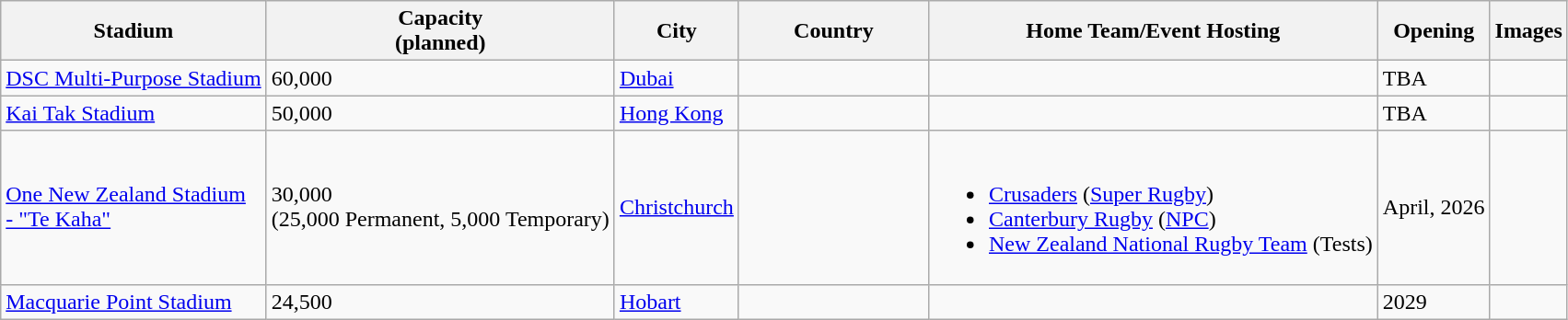<table class="wikitable sortable">
<tr>
<th>Stadium</th>
<th>Capacity <br> (planned)</th>
<th>City</th>
<th style="width:130px;">Country</th>
<th>Home Team/Event Hosting</th>
<th>Opening</th>
<th>Images</th>
</tr>
<tr>
<td><a href='#'>DSC Multi-Purpose Stadium</a></td>
<td>60,000</td>
<td><a href='#'>Dubai</a></td>
<td></td>
<td></td>
<td>TBA</td>
<td></td>
</tr>
<tr>
<td><a href='#'>Kai Tak Stadium</a></td>
<td>50,000</td>
<td><a href='#'>Hong Kong</a></td>
<td></td>
<td></td>
<td>TBA</td>
<td></td>
</tr>
<tr>
<td><a href='#'>One New Zealand Stadium</a><br><a href='#'>- "Te Kaha"</a></td>
<td>30,000<br>(25,000 Permanent,
5,000 Temporary)</td>
<td><a href='#'>Christchurch</a></td>
<td></td>
<td><br><ul><li><a href='#'>Crusaders</a> (<a href='#'>Super Rugby</a>)</li><li><a href='#'>Canterbury Rugby</a> (<a href='#'>NPC</a>)</li><li><a href='#'>New Zealand National Rugby Team</a> (Tests)</li></ul></td>
<td>April, 2026</td>
<td></td>
</tr>
<tr>
<td><a href='#'>Macquarie Point Stadium</a></td>
<td>24,500</td>
<td><a href='#'>Hobart</a></td>
<td></td>
<td></td>
<td>2029</td>
<td></td>
</tr>
</table>
